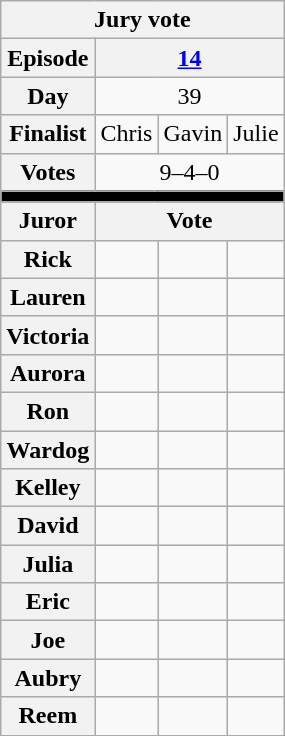<table class="wikitable nowrap" style="text-align:center; font-size:100%">
<tr>
<th colspan="4">Jury vote</th>
</tr>
<tr>
<th>Episode</th>
<th colspan="3"><a href='#'>14</a></th>
</tr>
<tr>
<th>Day</th>
<td colspan="3">39</td>
</tr>
<tr>
<th>Finalist</th>
<td>Chris</td>
<td>Gavin</td>
<td>Julie</td>
</tr>
<tr>
<th>Votes</th>
<td colspan="3">9–4–0</td>
</tr>
<tr>
<th colspan="5" style="background:black;"></th>
</tr>
<tr>
<th>Juror</th>
<th colspan="4">Vote</th>
</tr>
<tr>
<th>Rick</th>
<td></td>
<td></td>
<td></td>
</tr>
<tr>
<th>Lauren</th>
<td></td>
<td></td>
<td></td>
</tr>
<tr>
<th>Victoria</th>
<td></td>
<td></td>
<td></td>
</tr>
<tr>
<th>Aurora</th>
<td></td>
<td></td>
<td></td>
</tr>
<tr>
<th>Ron</th>
<td></td>
<td></td>
<td></td>
</tr>
<tr>
<th>Wardog</th>
<td></td>
<td></td>
<td></td>
</tr>
<tr>
<th>Kelley</th>
<td></td>
<td></td>
<td></td>
</tr>
<tr>
<th>David</th>
<td></td>
<td></td>
<td></td>
</tr>
<tr>
<th>Julia</th>
<td></td>
<td></td>
<td></td>
</tr>
<tr>
<th>Eric</th>
<td></td>
<td></td>
<td></td>
</tr>
<tr>
<th>Joe</th>
<td></td>
<td></td>
<td></td>
</tr>
<tr>
<th>Aubry</th>
<td></td>
<td></td>
<td></td>
</tr>
<tr>
<th>Reem</th>
<td></td>
<td></td>
<td></td>
</tr>
</table>
